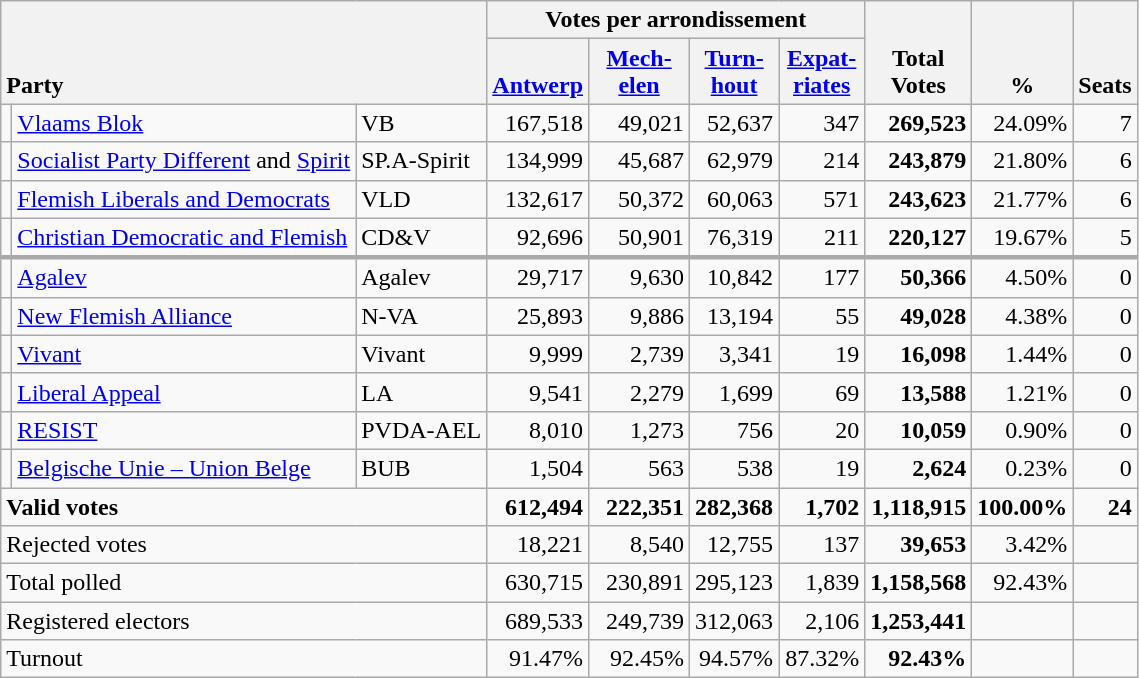<table class="wikitable" border="1" style="text-align:right;">
<tr>
<th style="text-align:left;" valign=bottom rowspan=2 colspan=3>Party</th>
<th colspan=4>Votes per arrondissement</th>
<th align=center valign=bottom rowspan=2 width="50">Total Votes</th>
<th align=center valign=bottom rowspan=2 width="50">%</th>
<th align=center valign=bottom rowspan=2>Seats</th>
</tr>
<tr>
<th align=center valign=bottom width="50"><a href='#'>Antwerp</a></th>
<th align=center valign=bottom width="60"><a href='#'>Mech- elen</a></th>
<th align=center valign=bottom width="50"><a href='#'>Turn- hout</a></th>
<th align=center valign=bottom width="50"><a href='#'>Expat- riates</a></th>
</tr>
<tr>
<td></td>
<td align=left><a href='#'>Vlaams Blok</a></td>
<td align=left>VB</td>
<td>167,518</td>
<td>49,021</td>
<td>52,637</td>
<td>347</td>
<td><strong>269,523</strong></td>
<td>24.09%</td>
<td>7</td>
</tr>
<tr>
<td></td>
<td align=left><a href='#'>Socialist Party Different</a> and <a href='#'>Spirit</a></td>
<td align=left>SP.A-Spirit</td>
<td>134,999</td>
<td>45,687</td>
<td>62,979</td>
<td>214</td>
<td><strong>243,879</strong></td>
<td>21.80%</td>
<td>6</td>
</tr>
<tr>
<td></td>
<td align=left><a href='#'>Flemish Liberals and Democrats</a></td>
<td align=left>VLD</td>
<td>132,617</td>
<td>50,372</td>
<td>60,063</td>
<td>571</td>
<td><strong>243,623</strong></td>
<td>21.77%</td>
<td>6</td>
</tr>
<tr>
<td></td>
<td align=left style="white-space: nowrap;"><a href='#'>Christian Democratic and Flemish</a></td>
<td align=left>CD&V</td>
<td>92,696</td>
<td>50,901</td>
<td>76,319</td>
<td>211</td>
<td><strong>220,127</strong></td>
<td>19.67%</td>
<td>5</td>
</tr>
<tr style="border-top:3px solid darkgray;">
<td></td>
<td align=left><a href='#'>Agalev</a></td>
<td align=left>Agalev</td>
<td>29,717</td>
<td>9,630</td>
<td>10,842</td>
<td>177</td>
<td><strong>50,366</strong></td>
<td>4.50%</td>
<td>0</td>
</tr>
<tr>
<td></td>
<td align=left><a href='#'>New Flemish Alliance</a></td>
<td align=left>N-VA</td>
<td>25,893</td>
<td>9,886</td>
<td>13,194</td>
<td>55</td>
<td><strong>49,028</strong></td>
<td>4.38%</td>
<td>0</td>
</tr>
<tr>
<td></td>
<td align=left><a href='#'>Vivant</a></td>
<td align=left>Vivant</td>
<td>9,999</td>
<td>2,739</td>
<td>3,341</td>
<td>19</td>
<td><strong>16,098</strong></td>
<td>1.44%</td>
<td>0</td>
</tr>
<tr>
<td></td>
<td align=left><a href='#'>Liberal Appeal</a></td>
<td align=left>LA</td>
<td>9,541</td>
<td>2,279</td>
<td>1,699</td>
<td>69</td>
<td><strong>13,588</strong></td>
<td>1.21%</td>
<td>0</td>
</tr>
<tr>
<td></td>
<td align=left><a href='#'>RESIST</a></td>
<td align=left>PVDA-AEL</td>
<td>8,010</td>
<td>1,273</td>
<td>756</td>
<td>20</td>
<td><strong>10,059</strong></td>
<td>0.90%</td>
<td>0</td>
</tr>
<tr>
<td></td>
<td align=left><a href='#'>Belgische Unie – Union Belge</a></td>
<td align=left>BUB</td>
<td>1,504</td>
<td>563</td>
<td>538</td>
<td>19</td>
<td><strong>2,624</strong></td>
<td>0.23%</td>
<td>0</td>
</tr>
<tr style="font-weight:bold">
<td align=left colspan=3>Valid votes</td>
<td>612,494</td>
<td>222,351</td>
<td>282,368</td>
<td>1,702</td>
<td>1,118,915</td>
<td>100.00%</td>
<td>24</td>
</tr>
<tr>
<td align=left colspan=3>Rejected votes</td>
<td>18,221</td>
<td>8,540</td>
<td>12,755</td>
<td>137</td>
<td><strong>39,653</strong></td>
<td>3.42%</td>
<td></td>
</tr>
<tr>
<td align=left colspan=3>Total polled</td>
<td>630,715</td>
<td>230,891</td>
<td>295,123</td>
<td>1,839</td>
<td><strong>1,158,568</strong></td>
<td>92.43%</td>
<td></td>
</tr>
<tr>
<td align=left colspan=3>Registered electors</td>
<td>689,533</td>
<td>249,739</td>
<td>312,063</td>
<td>2,106</td>
<td><strong>1,253,441</strong></td>
<td></td>
<td></td>
</tr>
<tr>
<td align=left colspan=3>Turnout</td>
<td>91.47%</td>
<td>92.45%</td>
<td>94.57%</td>
<td>87.32%</td>
<td><strong>92.43%</strong></td>
<td></td>
<td></td>
</tr>
</table>
